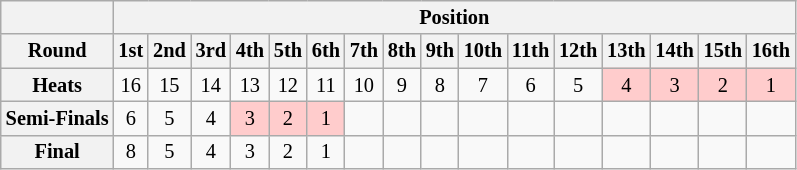<table class="wikitable" style="font-size: 85%; text-align: center">
<tr valign="top">
<th></th>
<th colspan=16>Position</th>
</tr>
<tr>
<th rowspan=1>Round</th>
<th>1st</th>
<th>2nd</th>
<th>3rd</th>
<th>4th</th>
<th>5th</th>
<th>6th</th>
<th>7th</th>
<th>8th</th>
<th>9th</th>
<th>10th</th>
<th>11th</th>
<th>12th</th>
<th>13th</th>
<th>14th</th>
<th>15th</th>
<th>16th</th>
</tr>
<tr>
<th>Heats</th>
<td>16</td>
<td>15</td>
<td>14</td>
<td>13</td>
<td>12</td>
<td>11</td>
<td>10</td>
<td>9</td>
<td>8</td>
<td>7</td>
<td>6</td>
<td>5</td>
<td style="background:#ffcccc;">4</td>
<td style="background:#ffcccc;">3</td>
<td style="background:#ffcccc;">2</td>
<td style="background:#ffcccc;">1</td>
</tr>
<tr>
<th>Semi-Finals</th>
<td>6</td>
<td>5</td>
<td>4</td>
<td style="background:#ffcccc;">3</td>
<td style="background:#ffcccc;">2</td>
<td style="background:#ffcccc;">1</td>
<td></td>
<td></td>
<td></td>
<td></td>
<td></td>
<td></td>
<td></td>
<td></td>
<td></td>
<td></td>
</tr>
<tr>
<th>Final</th>
<td>8</td>
<td>5</td>
<td>4</td>
<td>3</td>
<td>2</td>
<td>1</td>
<td></td>
<td></td>
<td></td>
<td></td>
<td></td>
<td></td>
<td></td>
<td></td>
<td></td>
<td></td>
</tr>
</table>
